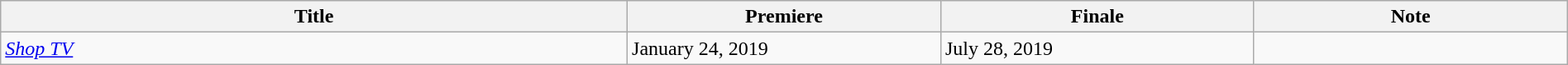<table class="wikitable sortable" width="100%">
<tr>
<th style="width:40%;">Title</th>
<th style="width:20%;">Premiere</th>
<th style="width:20%;">Finale</th>
<th style="width:20%;">Note</th>
</tr>
<tr>
<td><em><a href='#'>Shop TV</a></em></td>
<td>January 24, 2019</td>
<td>July 28, 2019</td>
<td></td>
</tr>
</table>
